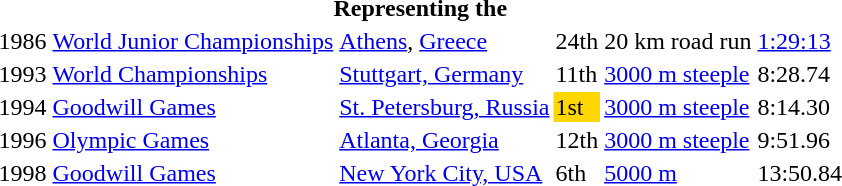<table>
<tr>
<th colspan="6">Representing the </th>
</tr>
<tr>
<td>1986</td>
<td><a href='#'>World Junior Championships</a></td>
<td><a href='#'>Athens</a>, <a href='#'>Greece</a></td>
<td>24th</td>
<td>20 km road run</td>
<td><a href='#'>1:29:13</a></td>
</tr>
<tr>
<td>1993</td>
<td><a href='#'>World Championships</a></td>
<td><a href='#'>Stuttgart, Germany</a></td>
<td>11th</td>
<td><a href='#'>3000 m steeple</a></td>
<td>8:28.74</td>
</tr>
<tr>
<td>1994</td>
<td><a href='#'>Goodwill Games</a></td>
<td><a href='#'>St. Petersburg, Russia</a></td>
<td bgcolor="gold">1st</td>
<td><a href='#'>3000 m steeple</a></td>
<td>8:14.30</td>
</tr>
<tr>
<td>1996</td>
<td><a href='#'>Olympic Games</a></td>
<td><a href='#'>Atlanta, Georgia</a></td>
<td>12th</td>
<td><a href='#'>3000 m steeple</a></td>
<td>9:51.96</td>
</tr>
<tr>
<td>1998</td>
<td><a href='#'>Goodwill Games</a></td>
<td><a href='#'>New York City, USA</a></td>
<td>6th</td>
<td><a href='#'>5000 m</a></td>
<td>13:50.84</td>
</tr>
</table>
